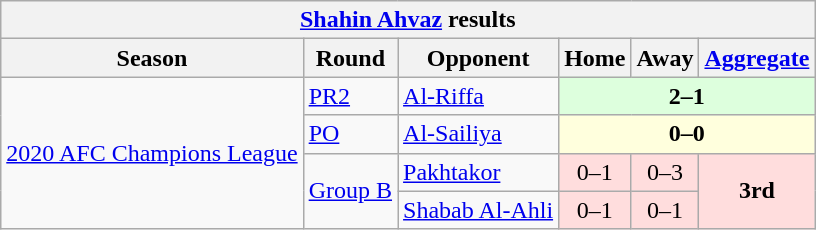<table class="wikitable">
<tr>
<th colspan="6"><a href='#'>Shahin Ahvaz</a> results</th>
</tr>
<tr>
<th>Season</th>
<th>Round</th>
<th>Opponent</th>
<th>Home</th>
<th>Away</th>
<th><a href='#'>Aggregate</a></th>
</tr>
<tr>
<td rowspan="4"><a href='#'>2020 AFC Champions League</a></td>
<td><a href='#'>PR2</a></td>
<td> <a href='#'>Al-Riffa</a></td>
<td colspan="3" bgcolor="#ddffdd" style="text-align:center;"><strong>2–1</strong></td>
</tr>
<tr>
<td><a href='#'>PO</a></td>
<td> <a href='#'>Al-Sailiya</a></td>
<td colspan="3" bgcolor="#ffffdd" style="text-align:center;"><strong>0–0</strong><br></td>
</tr>
<tr>
<td rowspan="2"><a href='#'>Group B</a></td>
<td> <a href='#'>Pakhtakor</a></td>
<td bgcolor="#ffdddd" style="text-align:center;">0–1</td>
<td bgcolor="#ffdddd" style="text-align:center;">0–3</td>
<td rowspan="2" bgcolor="#ffdddd" style="text-align:center;"><strong>3rd</strong></td>
</tr>
<tr>
<td> <a href='#'>Shabab Al-Ahli</a></td>
<td bgcolor="#ffdddd" style="text-align:center;">0–1</td>
<td bgcolor="#ffdddd" style="text-align:center;">0–1</td>
</tr>
</table>
